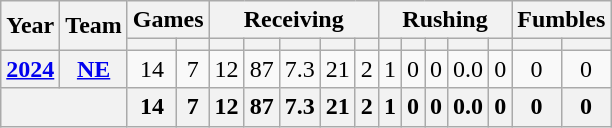<table class="wikitable" style="text-align:center;">
<tr>
<th rowspan="2">Year</th>
<th rowspan="2">Team</th>
<th colspan="2">Games</th>
<th colspan="5">Receiving</th>
<th colspan="5">Rushing</th>
<th colspan="2">Fumbles</th>
</tr>
<tr>
<th></th>
<th></th>
<th></th>
<th></th>
<th></th>
<th></th>
<th></th>
<th></th>
<th></th>
<th></th>
<th></th>
<th></th>
<th></th>
<th></th>
</tr>
<tr>
<th><a href='#'>2024</a></th>
<th><a href='#'>NE</a></th>
<td>14</td>
<td>7</td>
<td>12</td>
<td>87</td>
<td>7.3</td>
<td>21</td>
<td>2</td>
<td>1</td>
<td>0</td>
<td>0</td>
<td>0.0</td>
<td>0</td>
<td>0</td>
<td>0</td>
</tr>
<tr>
<th colspan="2"></th>
<th>14</th>
<th>7</th>
<th>12</th>
<th>87</th>
<th>7.3</th>
<th>21</th>
<th>2</th>
<th>1</th>
<th>0</th>
<th>0</th>
<th>0.0</th>
<th>0</th>
<th>0</th>
<th>0</th>
</tr>
</table>
